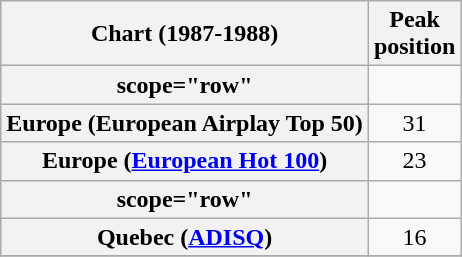<table class="wikitable sortable plainrowheaders">
<tr>
<th>Chart (1987-1988)</th>
<th>Peak<br>position</th>
</tr>
<tr>
<th>scope="row"</th>
</tr>
<tr>
<th scope="row">Europe (European Airplay Top 50)</th>
<td align="center">31</td>
</tr>
<tr>
<th scope="row">Europe (<a href='#'>European Hot 100</a>)</th>
<td align="center">23</td>
</tr>
<tr>
<th>scope="row"</th>
</tr>
<tr>
<th scope="row">Quebec (<a href='#'>ADISQ</a>)</th>
<td align="center">16</td>
</tr>
<tr>
</tr>
</table>
